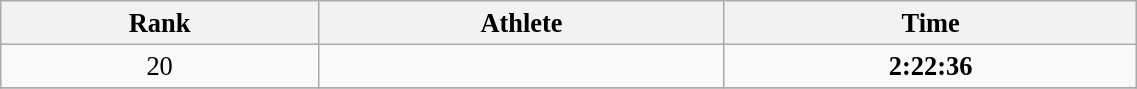<table class="wikitable" style=" text-align:center; font-size:110%;" width="60%">
<tr>
<th>Rank</th>
<th>Athlete</th>
<th>Time</th>
</tr>
<tr>
<td>20</td>
<td align=left></td>
<td align="center"><strong>2:22:36</strong></td>
</tr>
<tr>
</tr>
</table>
